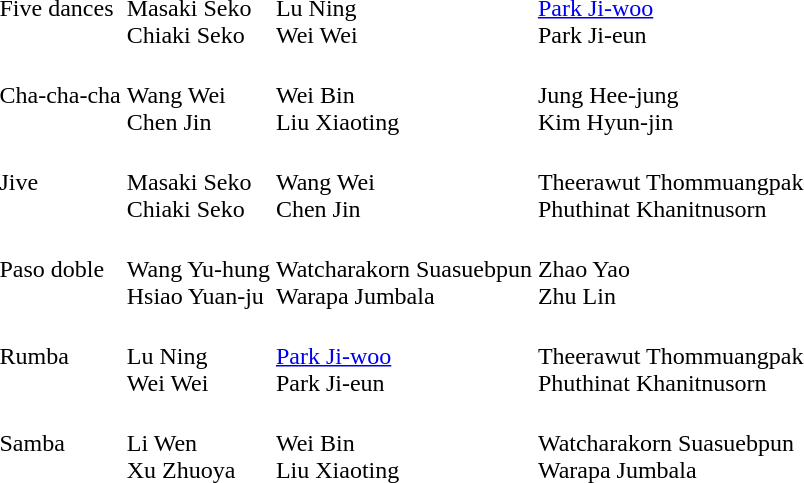<table>
<tr>
<td>Five dances</td>
<td><br>Masaki Seko<br>Chiaki Seko</td>
<td><br>Lu Ning<br>Wei Wei</td>
<td><br><a href='#'>Park Ji-woo</a><br>Park Ji-eun</td>
</tr>
<tr>
<td>Cha-cha-cha</td>
<td><br>Wang Wei<br>Chen Jin</td>
<td><br>Wei Bin<br>Liu Xiaoting</td>
<td><br>Jung Hee-jung<br>Kim Hyun-jin</td>
</tr>
<tr>
<td>Jive</td>
<td><br>Masaki Seko<br>Chiaki Seko</td>
<td><br>Wang Wei<br>Chen Jin</td>
<td><br>Theerawut Thommuangpak<br>Phuthinat Khanitnusorn</td>
</tr>
<tr>
<td>Paso doble</td>
<td><br>Wang Yu-hung<br>Hsiao Yuan-ju</td>
<td><br>Watcharakorn Suasuebpun<br>Warapa Jumbala</td>
<td><br>Zhao Yao<br>Zhu Lin</td>
</tr>
<tr>
<td>Rumba</td>
<td><br>Lu Ning<br>Wei Wei</td>
<td><br><a href='#'>Park Ji-woo</a><br>Park Ji-eun</td>
<td><br>Theerawut Thommuangpak<br>Phuthinat Khanitnusorn</td>
</tr>
<tr>
<td>Samba</td>
<td><br>Li Wen<br>Xu Zhuoya</td>
<td><br>Wei Bin<br>Liu Xiaoting</td>
<td><br>Watcharakorn Suasuebpun<br>Warapa Jumbala</td>
</tr>
</table>
